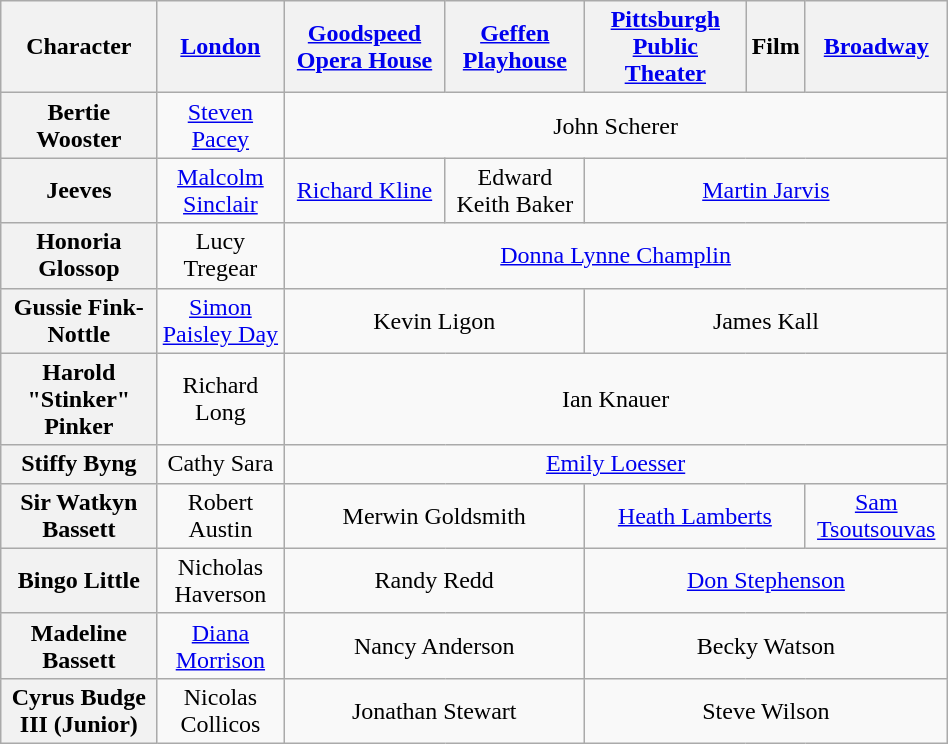<table class="wikitable" width="50%">
<tr>
<th>Character</th>
<th><a href='#'>London</a><br></th>
<th><a href='#'>Goodspeed Opera House</a><br></th>
<th><a href='#'>Geffen Playhouse</a><br></th>
<th><a href='#'>Pittsburgh Public Theater</a><br></th>
<th>Film<br></th>
<th><a href='#'>Broadway</a><br></th>
</tr>
<tr>
<th>Bertie Wooster</th>
<td align="center"><a href='#'>Steven Pacey</a></td>
<td align="center" colspan="5">John Scherer</td>
</tr>
<tr>
<th>Jeeves</th>
<td align="center"><a href='#'>Malcolm Sinclair</a></td>
<td align="center"><a href='#'>Richard Kline</a></td>
<td align="center">Edward Keith Baker</td>
<td align="center" colspan="3"><a href='#'>Martin Jarvis</a></td>
</tr>
<tr>
<th>Honoria Glossop</th>
<td align="center">Lucy Tregear</td>
<td align="center" colspan="5"><a href='#'>Donna Lynne Champlin</a></td>
</tr>
<tr>
<th>Gussie Fink-Nottle</th>
<td align="center"><a href='#'>Simon Paisley Day</a></td>
<td align="center" colspan="2">Kevin Ligon</td>
<td align="center" colspan="3">James Kall</td>
</tr>
<tr>
<th>Harold "Stinker" Pinker</th>
<td align="center">Richard Long</td>
<td align="center" colspan="5">Ian Knauer</td>
</tr>
<tr>
<th>Stiffy Byng</th>
<td align="center">Cathy Sara</td>
<td align="center" colspan="5"><a href='#'>Emily Loesser</a></td>
</tr>
<tr>
<th>Sir Watkyn Bassett</th>
<td align="center">Robert Austin</td>
<td align="center" colspan="2">Merwin Goldsmith</td>
<td align="center" colspan="2"><a href='#'>Heath Lamberts</a></td>
<td align="center"><a href='#'>Sam Tsoutsouvas</a></td>
</tr>
<tr>
<th>Bingo Little</th>
<td align="center">Nicholas Haverson</td>
<td align="center" colspan="2">Randy Redd</td>
<td align="center" colspan="3"><a href='#'>Don Stephenson</a></td>
</tr>
<tr>
<th>Madeline Bassett</th>
<td align="center"><a href='#'>Diana Morrison</a></td>
<td align="center" colspan="2">Nancy Anderson</td>
<td align="center" colspan="3">Becky Watson</td>
</tr>
<tr>
<th>Cyrus Budge III (Junior)</th>
<td align="center">Nicolas Collicos</td>
<td align="center" colspan="2">Jonathan Stewart</td>
<td align="center" colspan="3">Steve Wilson</td>
</tr>
</table>
